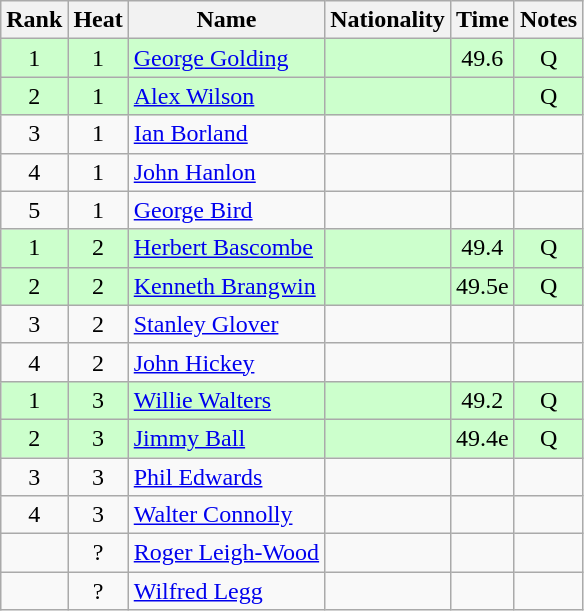<table class="wikitable sortable" style="text-align:center">
<tr>
<th>Rank</th>
<th>Heat</th>
<th>Name</th>
<th>Nationality</th>
<th>Time</th>
<th>Notes</th>
</tr>
<tr bgcolor=ccffcc>
<td>1</td>
<td>1</td>
<td align=left><a href='#'>George Golding</a></td>
<td align=left></td>
<td>49.6</td>
<td>Q</td>
</tr>
<tr bgcolor=ccffcc>
<td>2</td>
<td>1</td>
<td align=left><a href='#'>Alex Wilson</a></td>
<td align=left></td>
<td></td>
<td>Q</td>
</tr>
<tr>
<td>3</td>
<td>1</td>
<td align=left><a href='#'>Ian Borland</a></td>
<td align=left></td>
<td></td>
<td></td>
</tr>
<tr>
<td>4</td>
<td>1</td>
<td align=left><a href='#'>John Hanlon</a></td>
<td align=left></td>
<td></td>
<td></td>
</tr>
<tr>
<td>5</td>
<td>1</td>
<td align=left><a href='#'>George Bird</a></td>
<td align=left></td>
<td></td>
<td></td>
</tr>
<tr bgcolor=ccffcc>
<td>1</td>
<td>2</td>
<td align=left><a href='#'>Herbert Bascombe</a></td>
<td align=left></td>
<td>49.4</td>
<td>Q</td>
</tr>
<tr bgcolor=ccffcc>
<td>2</td>
<td>2</td>
<td align=left><a href='#'>Kenneth Brangwin</a></td>
<td align=left></td>
<td>49.5e</td>
<td>Q</td>
</tr>
<tr>
<td>3</td>
<td>2</td>
<td align=left><a href='#'>Stanley Glover</a></td>
<td align=left></td>
<td></td>
<td></td>
</tr>
<tr>
<td>4</td>
<td>2</td>
<td align=left><a href='#'>John Hickey</a></td>
<td align=left></td>
<td></td>
<td></td>
</tr>
<tr bgcolor=ccffcc>
<td>1</td>
<td>3</td>
<td align=left><a href='#'>Willie Walters</a></td>
<td align=left></td>
<td>49.2</td>
<td>Q</td>
</tr>
<tr bgcolor=ccffcc>
<td>2</td>
<td>3</td>
<td align=left><a href='#'>Jimmy Ball</a></td>
<td align=left></td>
<td>49.4e</td>
<td>Q</td>
</tr>
<tr>
<td>3</td>
<td>3</td>
<td align=left><a href='#'>Phil Edwards</a></td>
<td align=left></td>
<td></td>
<td></td>
</tr>
<tr>
<td>4</td>
<td>3</td>
<td align=left><a href='#'>Walter Connolly</a></td>
<td align=left></td>
<td></td>
<td></td>
</tr>
<tr>
<td></td>
<td>?</td>
<td align=left><a href='#'>Roger Leigh-Wood</a></td>
<td align=left></td>
<td></td>
<td></td>
</tr>
<tr>
<td></td>
<td>?</td>
<td align=left><a href='#'>Wilfred Legg</a></td>
<td align=left></td>
<td></td>
<td></td>
</tr>
</table>
